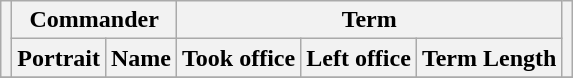<table class="wikitable sortable" style="text-align:center;">
<tr>
<th rowspan=2></th>
<th colspan=2>Commander</th>
<th colspan=3>Term</th>
<th rowspan=2></th>
</tr>
<tr>
<th>Portrait</th>
<th>Name</th>
<th>Took office</th>
<th>Left office</th>
<th>Term Length</th>
</tr>
<tr>
</tr>
</table>
